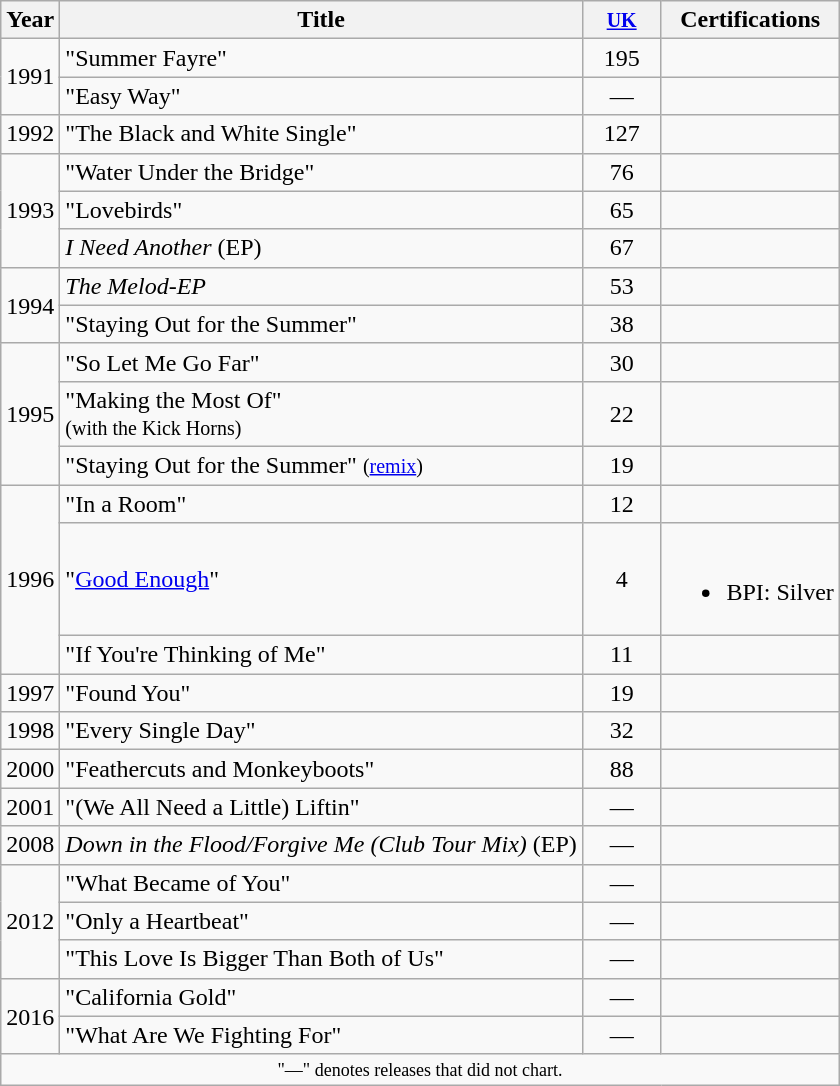<table class="wikitable">
<tr>
<th>Year</th>
<th>Title</th>
<th style="width:45px;"><small><a href='#'>UK</a></small><br></th>
<th>Certifications</th>
</tr>
<tr>
<td rowspan="2">1991</td>
<td>"Summer Fayre"</td>
<td align=center>195</td>
<td></td>
</tr>
<tr>
<td>"Easy Way"</td>
<td align=center>—</td>
<td></td>
</tr>
<tr>
<td>1992</td>
<td>"The Black and White Single"</td>
<td align=center>127</td>
<td></td>
</tr>
<tr>
<td rowspan="3">1993</td>
<td>"Water Under the Bridge"</td>
<td align=center>76</td>
<td></td>
</tr>
<tr>
<td>"Lovebirds"</td>
<td align=center>65</td>
<td></td>
</tr>
<tr>
<td><em>I Need Another</em> (EP)</td>
<td align=center>67</td>
<td></td>
</tr>
<tr>
<td rowspan="2">1994</td>
<td><em>The Melod-EP</em></td>
<td align=center>53</td>
<td></td>
</tr>
<tr>
<td>"Staying Out for the Summer"</td>
<td align=center>38</td>
<td></td>
</tr>
<tr>
<td rowspan="3">1995</td>
<td>"So Let Me Go Far"</td>
<td align=center>30</td>
<td></td>
</tr>
<tr>
<td>"Making the Most Of" <br><small>(with the Kick Horns)</small></td>
<td align=center>22</td>
<td></td>
</tr>
<tr>
<td>"Staying Out for the Summer" <small>(<a href='#'>remix</a>)</small></td>
<td align=center>19</td>
<td></td>
</tr>
<tr>
<td rowspan="3">1996</td>
<td>"In a Room"</td>
<td align=center>12</td>
<td></td>
</tr>
<tr>
<td>"<a href='#'>Good Enough</a>"</td>
<td align=center>4</td>
<td><br><ul><li>BPI: Silver</li></ul></td>
</tr>
<tr>
<td>"If You're Thinking of Me"</td>
<td align=center>11</td>
<td></td>
</tr>
<tr>
<td>1997</td>
<td>"Found You"</td>
<td align=center>19</td>
<td></td>
</tr>
<tr>
<td>1998</td>
<td>"Every Single Day"</td>
<td align=center>32</td>
<td></td>
</tr>
<tr>
<td>2000</td>
<td>"Feathercuts and Monkeyboots"</td>
<td align=center>88</td>
<td></td>
</tr>
<tr>
<td>2001</td>
<td>"(We All Need a Little) Liftin"</td>
<td align=center>—</td>
<td></td>
</tr>
<tr>
<td>2008</td>
<td><em>Down in the Flood/Forgive Me (Club Tour Mix)</em> (EP)</td>
<td align=center>—</td>
<td></td>
</tr>
<tr>
<td rowspan="3">2012</td>
<td>"What Became of You"</td>
<td align=center>—</td>
<td></td>
</tr>
<tr>
<td>"Only a Heartbeat"</td>
<td align=center>—</td>
<td></td>
</tr>
<tr>
<td>"This Love Is Bigger Than Both of Us"</td>
<td align=center>—</td>
<td></td>
</tr>
<tr>
<td rowspan="2">2016</td>
<td>"California Gold"</td>
<td align=center>—</td>
<td></td>
</tr>
<tr>
<td>"What Are We Fighting For"</td>
<td align=center>—</td>
<td></td>
</tr>
<tr>
<td colspan="6" style="text-align:center; font-size:9pt;">"—" denotes releases that did not chart.</td>
</tr>
</table>
